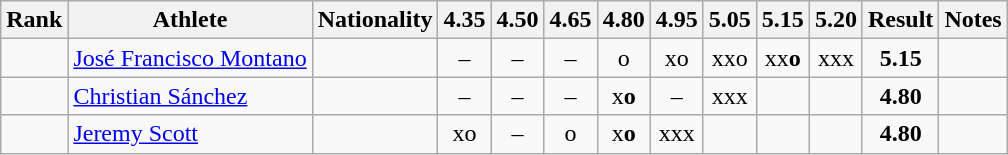<table class="wikitable sortable" style="text-align:center">
<tr>
<th>Rank</th>
<th>Athlete</th>
<th>Nationality</th>
<th>4.35</th>
<th>4.50</th>
<th>4.65</th>
<th>4.80</th>
<th>4.95</th>
<th>5.05</th>
<th>5.15</th>
<th>5.20</th>
<th>Result</th>
<th>Notes</th>
</tr>
<tr>
<td></td>
<td align="left"><a href='#'>José Francisco Montano</a></td>
<td align=left></td>
<td>–</td>
<td>–</td>
<td>–</td>
<td>o</td>
<td>xo</td>
<td>xxo</td>
<td>xx<strong>o</strong></td>
<td>xxx</td>
<td><strong>5.15</strong></td>
<td></td>
</tr>
<tr>
<td></td>
<td align="left"><a href='#'>Christian Sánchez</a></td>
<td align=left></td>
<td>–</td>
<td>–</td>
<td>–</td>
<td>x<strong>o</strong></td>
<td>–</td>
<td>xxx</td>
<td></td>
<td></td>
<td><strong>4.80</strong></td>
<td></td>
</tr>
<tr>
<td></td>
<td align="left"><a href='#'>Jeremy Scott</a></td>
<td align=left></td>
<td>xo</td>
<td>–</td>
<td>o</td>
<td>x<strong>o</strong></td>
<td>xxx</td>
<td></td>
<td></td>
<td></td>
<td><strong>4.80</strong></td>
<td></td>
</tr>
</table>
